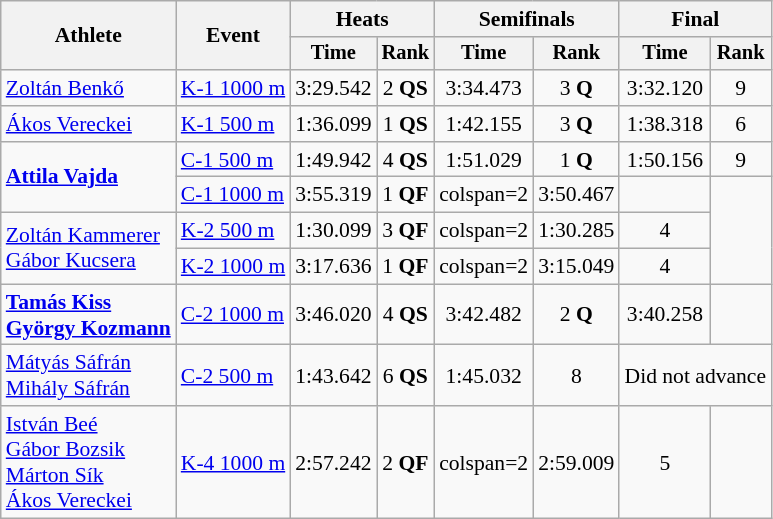<table class=wikitable style="font-size:90%">
<tr>
<th rowspan="2">Athlete</th>
<th rowspan="2">Event</th>
<th colspan="2">Heats</th>
<th colspan="2">Semifinals</th>
<th colspan="2">Final</th>
</tr>
<tr style="font-size:95%">
<th>Time</th>
<th>Rank</th>
<th>Time</th>
<th>Rank</th>
<th>Time</th>
<th>Rank</th>
</tr>
<tr align=center>
<td align=left><a href='#'>Zoltán Benkő</a></td>
<td align=left><a href='#'>K-1 1000 m</a></td>
<td>3:29.542</td>
<td>2 <strong>QS</strong></td>
<td>3:34.473</td>
<td>3 <strong>Q</strong></td>
<td>3:32.120</td>
<td>9</td>
</tr>
<tr align=center>
<td align=left><a href='#'>Ákos Vereckei</a></td>
<td align=left><a href='#'>K-1 500 m</a></td>
<td>1:36.099</td>
<td>1 <strong>QS</strong></td>
<td>1:42.155</td>
<td>3 <strong>Q</strong></td>
<td>1:38.318</td>
<td>6</td>
</tr>
<tr align=center>
<td align=left rowspan=2><strong><a href='#'>Attila Vajda</a></strong></td>
<td align=left><a href='#'>C-1 500 m</a></td>
<td>1:49.942</td>
<td>4 <strong>QS</strong></td>
<td>1:51.029</td>
<td>1 <strong>Q</strong></td>
<td>1:50.156</td>
<td>9</td>
</tr>
<tr align=center>
<td align=left><a href='#'>C-1 1000 m</a></td>
<td>3:55.319</td>
<td>1 <strong>QF</strong></td>
<td>colspan=2 </td>
<td>3:50.467</td>
<td></td>
</tr>
<tr align=center>
<td align=left rowspan=2><a href='#'>Zoltán Kammerer</a><br> <a href='#'>Gábor Kucsera</a></td>
<td align=left><a href='#'>K-2 500 m</a></td>
<td>1:30.099</td>
<td>3 <strong>QF</strong></td>
<td>colspan=2 </td>
<td>1:30.285</td>
<td>4</td>
</tr>
<tr align=center>
<td align=left><a href='#'>K-2 1000 m</a></td>
<td>3:17.636</td>
<td>1 <strong>QF</strong></td>
<td>colspan=2 </td>
<td>3:15.049</td>
<td>4</td>
</tr>
<tr align=center>
<td align=left><strong><a href='#'>Tamás Kiss</a><br> <a href='#'>György Kozmann</a></strong></td>
<td align=left><a href='#'>C-2 1000 m</a></td>
<td>3:46.020</td>
<td>4 <strong>QS</strong></td>
<td>3:42.482</td>
<td>2 <strong>Q</strong></td>
<td>3:40.258</td>
<td></td>
</tr>
<tr align=center>
<td align=left><a href='#'>Mátyás Sáfrán</a><br> <a href='#'>Mihály Sáfrán</a></td>
<td align=left><a href='#'>C-2 500 m</a></td>
<td>1:43.642</td>
<td>6 <strong>QS</strong></td>
<td>1:45.032</td>
<td>8</td>
<td colspan=2>Did not advance</td>
</tr>
<tr align=center>
<td align=left><a href='#'>István Beé</a> <br><a href='#'>Gábor Bozsik</a><br><a href='#'>Márton Sík</a><br><a href='#'>Ákos Vereckei</a></td>
<td align=left><a href='#'>K-4 1000 m</a></td>
<td>2:57.242</td>
<td>2 <strong>QF</strong></td>
<td>colspan=2 </td>
<td>2:59.009</td>
<td>5</td>
</tr>
</table>
